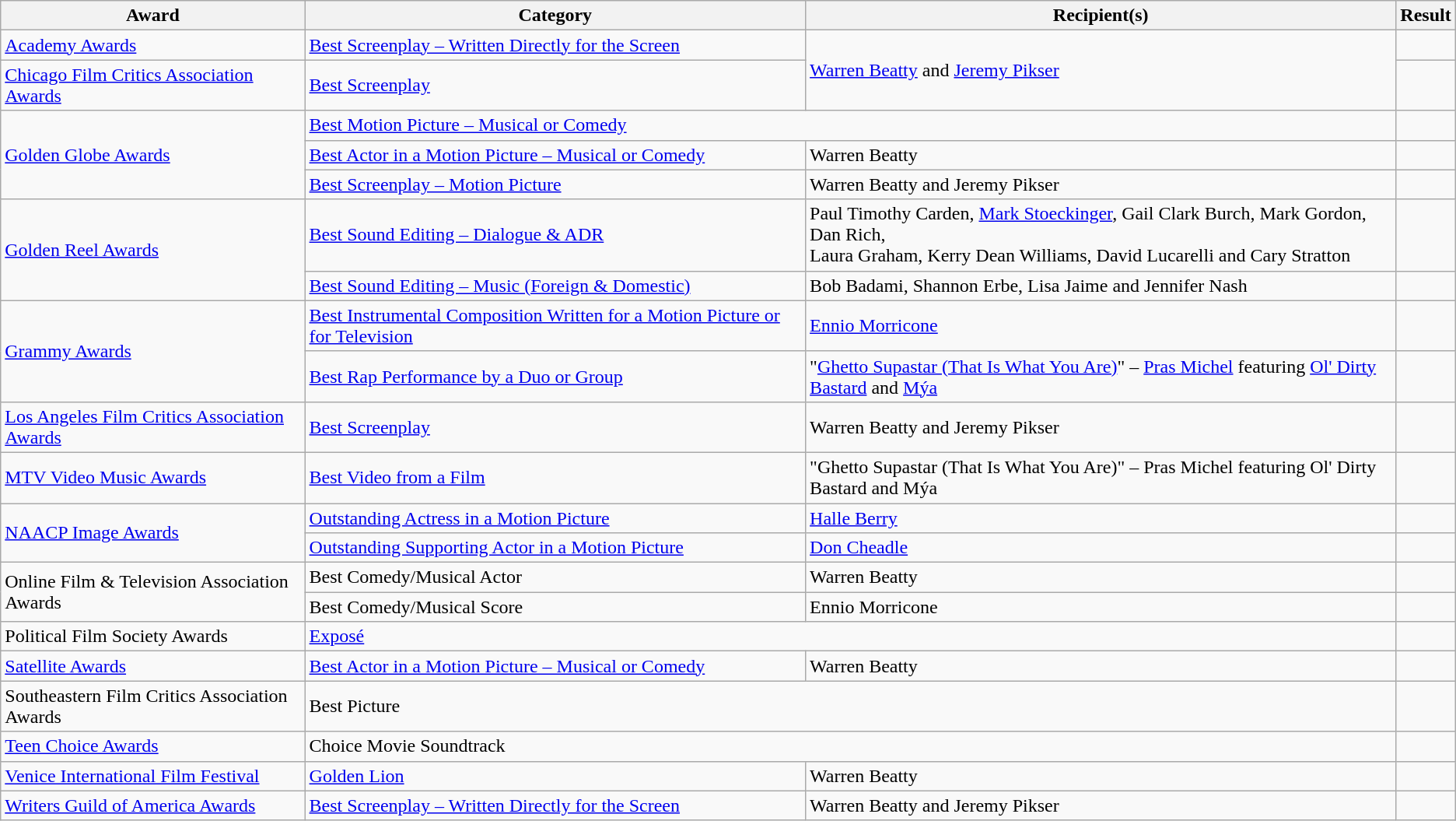<table class="wikitable plainrowheaders sortable">
<tr>
<th>Award</th>
<th>Category</th>
<th>Recipient(s)</th>
<th>Result</th>
</tr>
<tr>
<td><a href='#'>Academy Awards</a></td>
<td><a href='#'>Best Screenplay – Written Directly for the Screen</a></td>
<td rowspan="2"><a href='#'>Warren Beatty</a> and <a href='#'>Jeremy Pikser</a></td>
<td></td>
</tr>
<tr>
<td><a href='#'>Chicago Film Critics Association Awards</a></td>
<td><a href='#'>Best Screenplay</a></td>
<td></td>
</tr>
<tr>
<td rowspan="3"><a href='#'>Golden Globe Awards</a></td>
<td colspan="2"><a href='#'>Best Motion Picture – Musical or Comedy</a></td>
<td></td>
</tr>
<tr>
<td><a href='#'>Best Actor in a Motion Picture – Musical or Comedy</a></td>
<td>Warren Beatty</td>
<td></td>
</tr>
<tr>
<td><a href='#'>Best Screenplay – Motion Picture</a></td>
<td>Warren Beatty and Jeremy Pikser</td>
<td></td>
</tr>
<tr>
<td rowspan="2"><a href='#'>Golden Reel Awards</a></td>
<td><a href='#'>Best Sound Editing – Dialogue & ADR</a></td>
<td>Paul Timothy Carden, <a href='#'>Mark Stoeckinger</a>, Gail Clark Burch, Mark Gordon, Dan Rich, <br> Laura Graham, Kerry Dean Williams, David Lucarelli and Cary Stratton</td>
<td></td>
</tr>
<tr>
<td><a href='#'>Best Sound Editing – Music (Foreign & Domestic)</a></td>
<td>Bob Badami, Shannon Erbe, Lisa Jaime and Jennifer Nash</td>
<td></td>
</tr>
<tr>
<td rowspan="2"><a href='#'>Grammy Awards</a></td>
<td><a href='#'>Best Instrumental Composition Written for a Motion Picture or for Television</a></td>
<td><a href='#'>Ennio Morricone</a></td>
<td></td>
</tr>
<tr>
<td><a href='#'>Best Rap Performance by a Duo or Group</a></td>
<td>"<a href='#'>Ghetto Supastar (That Is What You Are)</a>" – <a href='#'>Pras Michel</a> featuring <a href='#'>Ol' Dirty Bastard</a> and <a href='#'>Mýa</a></td>
<td></td>
</tr>
<tr>
<td><a href='#'>Los Angeles Film Critics Association Awards</a></td>
<td><a href='#'>Best Screenplay</a></td>
<td>Warren Beatty and Jeremy Pikser</td>
<td></td>
</tr>
<tr>
<td><a href='#'>MTV Video Music Awards</a></td>
<td><a href='#'>Best Video from a Film</a></td>
<td>"Ghetto Supastar (That Is What You Are)" – Pras Michel featuring Ol' Dirty Bastard and Mýa</td>
<td></td>
</tr>
<tr>
<td rowspan="2"><a href='#'>NAACP Image Awards</a></td>
<td><a href='#'>Outstanding Actress in a Motion Picture</a></td>
<td><a href='#'>Halle Berry</a></td>
<td></td>
</tr>
<tr>
<td><a href='#'>Outstanding Supporting Actor in a Motion Picture</a></td>
<td><a href='#'>Don Cheadle</a></td>
<td></td>
</tr>
<tr>
<td rowspan="2">Online Film & Television Association Awards</td>
<td>Best Comedy/Musical Actor</td>
<td>Warren Beatty</td>
<td></td>
</tr>
<tr>
<td>Best Comedy/Musical Score</td>
<td>Ennio Morricone</td>
<td></td>
</tr>
<tr>
<td>Political Film Society Awards</td>
<td colspan="2"><a href='#'>Exposé</a></td>
<td></td>
</tr>
<tr>
<td><a href='#'>Satellite Awards</a></td>
<td><a href='#'>Best Actor in a Motion Picture – Musical or Comedy</a></td>
<td>Warren Beatty</td>
<td></td>
</tr>
<tr>
<td>Southeastern Film Critics Association Awards</td>
<td colspan="2">Best Picture</td>
<td></td>
</tr>
<tr>
<td><a href='#'>Teen Choice Awards</a></td>
<td colspan="2">Choice Movie Soundtrack</td>
<td></td>
</tr>
<tr>
<td><a href='#'>Venice International Film Festival</a></td>
<td><a href='#'>Golden Lion</a></td>
<td>Warren Beatty</td>
<td></td>
</tr>
<tr>
<td><a href='#'>Writers Guild of America Awards</a></td>
<td><a href='#'>Best Screenplay – Written Directly for the Screen</a></td>
<td>Warren Beatty and Jeremy Pikser</td>
<td></td>
</tr>
</table>
